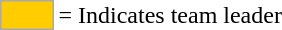<table>
<tr>
<td style="background:#fc0; border:1px solid #aaa; width:2em;"></td>
<td>= Indicates team leader</td>
</tr>
</table>
